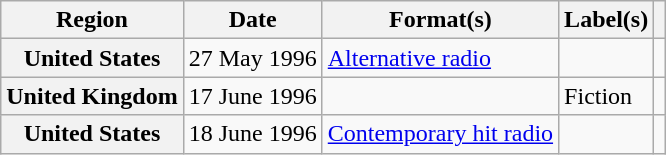<table class="wikitable plainrowheaders">
<tr>
<th scope="col">Region</th>
<th scope="col">Date</th>
<th scope="col">Format(s)</th>
<th scope="col">Label(s)</th>
<th scope="col"></th>
</tr>
<tr>
<th scope="row">United States</th>
<td>27 May 1996</td>
<td><a href='#'>Alternative radio</a></td>
<td></td>
<td></td>
</tr>
<tr>
<th scope="row">United Kingdom</th>
<td>17 June 1996</td>
<td></td>
<td>Fiction</td>
<td></td>
</tr>
<tr>
<th scope="row">United States</th>
<td>18 June 1996</td>
<td><a href='#'>Contemporary hit radio</a></td>
<td></td>
<td></td>
</tr>
</table>
